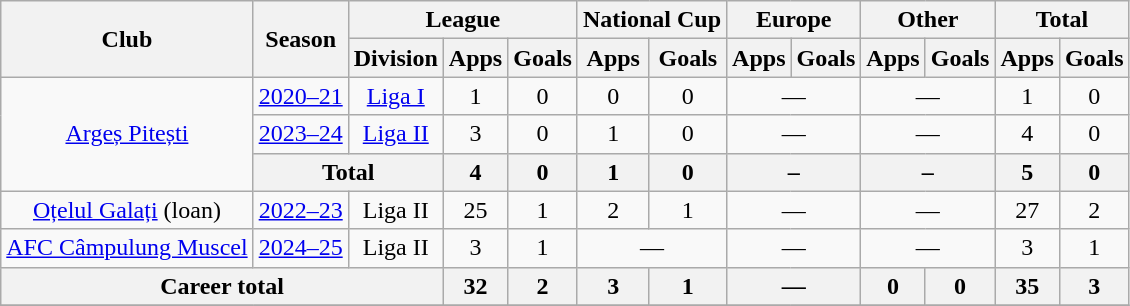<table class=wikitable style=text-align:center>
<tr>
<th rowspan=2>Club</th>
<th rowspan=2>Season</th>
<th colspan=3>League</th>
<th colspan=2>National Cup</th>
<th colspan=2>Europe</th>
<th colspan=2>Other</th>
<th colspan=2>Total</th>
</tr>
<tr>
<th>Division</th>
<th>Apps</th>
<th>Goals</th>
<th>Apps</th>
<th>Goals</th>
<th>Apps</th>
<th>Goals</th>
<th>Apps</th>
<th>Goals</th>
<th>Apps</th>
<th>Goals</th>
</tr>
<tr>
<td rowspan="3"><a href='#'>Argeș Pitești</a></td>
<td><a href='#'>2020–21</a></td>
<td rowspan="1"><a href='#'>Liga I</a></td>
<td>1</td>
<td>0</td>
<td>0</td>
<td>0</td>
<td colspan="2">—</td>
<td colspan="2">—</td>
<td>1</td>
<td>0</td>
</tr>
<tr>
<td><a href='#'>2023–24</a></td>
<td rowspan="1"><a href='#'>Liga II</a></td>
<td>3</td>
<td>0</td>
<td>1</td>
<td>0</td>
<td colspan="2">—</td>
<td colspan="2">—</td>
<td>4</td>
<td>0</td>
</tr>
<tr>
<th colspan="2">Total</th>
<th>4</th>
<th>0</th>
<th>1</th>
<th>0</th>
<th colspan="2">–</th>
<th colspan="2">–</th>
<th>5</th>
<th>0</th>
</tr>
<tr>
<td><a href='#'>Oțelul Galați</a> (loan)</td>
<td><a href='#'>2022–23</a></td>
<td rowspan="1">Liga II</td>
<td>25</td>
<td>1</td>
<td>2</td>
<td>1</td>
<td colspan="2">—</td>
<td colspan="2">—</td>
<td>27</td>
<td>2</td>
</tr>
<tr>
<td><a href='#'>AFC Câmpulung Muscel</a></td>
<td><a href='#'>2024–25</a></td>
<td rowspan="1">Liga II</td>
<td>3</td>
<td>1</td>
<td colspan="2">—</td>
<td colspan="2">—</td>
<td colspan="2">—</td>
<td>3</td>
<td>1</td>
</tr>
<tr>
<th colspan="3">Career total</th>
<th>32</th>
<th>2</th>
<th>3</th>
<th>1</th>
<th colspan="2">—</th>
<th>0</th>
<th>0</th>
<th>35</th>
<th>3</th>
</tr>
<tr>
</tr>
</table>
